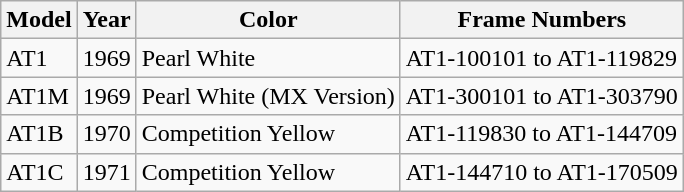<table class="wikitable">
<tr>
<th>Model</th>
<th>Year</th>
<th>Color</th>
<th>Frame Numbers</th>
</tr>
<tr>
<td>AT1</td>
<td>1969</td>
<td>Pearl White</td>
<td>AT1-100101 to AT1-119829</td>
</tr>
<tr>
<td>AT1M</td>
<td>1969</td>
<td>Pearl White (MX Version)</td>
<td>AT1-300101 to AT1-303790</td>
</tr>
<tr>
<td>AT1B</td>
<td>1970</td>
<td>Competition Yellow</td>
<td>AT1-119830 to AT1-144709</td>
</tr>
<tr>
<td>AT1C</td>
<td>1971</td>
<td>Competition Yellow</td>
<td>AT1-144710 to AT1-170509</td>
</tr>
</table>
